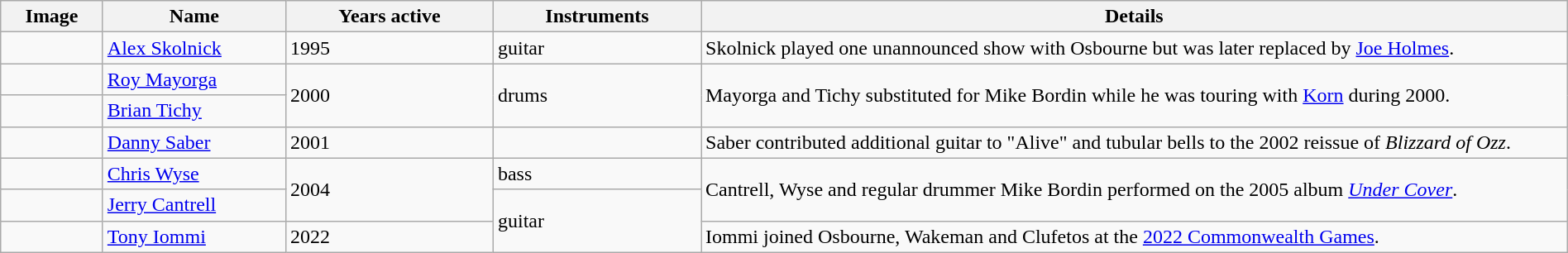<table class="wikitable" border="1" width=100%>
<tr>
<th width="75">Image</th>
<th width="140">Name</th>
<th width="160">Years active</th>
<th width="160">Instruments</th>
<th>Details</th>
</tr>
<tr>
<td></td>
<td><a href='#'>Alex Skolnick</a></td>
<td>1995</td>
<td>guitar</td>
<td>Skolnick played one unannounced show with Osbourne but was later replaced by <a href='#'>Joe Holmes</a>.</td>
</tr>
<tr>
<td></td>
<td><a href='#'>Roy Mayorga</a></td>
<td rowspan="2">2000 </td>
<td rowspan="2">drums</td>
<td rowspan="2">Mayorga and Tichy substituted for Mike Bordin while he was touring with <a href='#'>Korn</a> during 2000.</td>
</tr>
<tr>
<td></td>
<td><a href='#'>Brian Tichy</a></td>
</tr>
<tr>
<td></td>
<td><a href='#'>Danny Saber</a></td>
<td>2001 </td>
<td></td>
<td>Saber contributed additional guitar to "Alive" and tubular bells to the 2002 reissue of <em>Blizzard of Ozz</em>.</td>
</tr>
<tr>
<td></td>
<td><a href='#'>Chris Wyse</a></td>
<td rowspan="2">2004 </td>
<td>bass</td>
<td rowspan="2">Cantrell, Wyse and regular drummer Mike Bordin performed on the 2005 album <em><a href='#'>Under Cover</a></em>.</td>
</tr>
<tr>
<td></td>
<td><a href='#'>Jerry Cantrell</a></td>
<td rowspan="2">guitar</td>
</tr>
<tr>
<td></td>
<td><a href='#'>Tony Iommi</a></td>
<td>2022 </td>
<td>Iommi joined Osbourne, Wakeman and Clufetos at the <a href='#'>2022 Commonwealth Games</a>.</td>
</tr>
</table>
